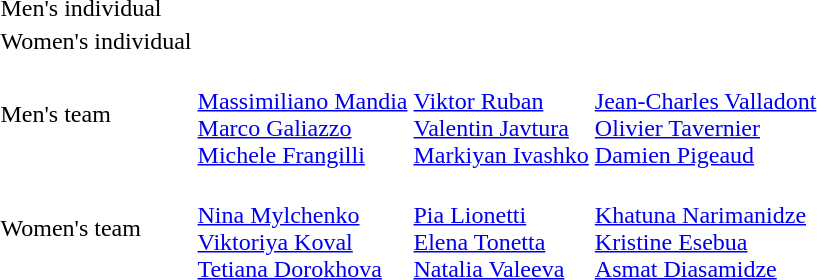<table>
<tr>
<td>Men's individual</td>
<td></td>
<td></td>
<td></td>
</tr>
<tr>
<td>Women's individual</td>
<td></td>
<td></td>
<td></td>
</tr>
<tr>
<td>Men's team</td>
<td><br><a href='#'>Massimiliano Mandia</a><br><a href='#'>Marco Galiazzo</a><br><a href='#'>Michele Frangilli</a></td>
<td><br><a href='#'>Viktor Ruban</a><br><a href='#'>Valentin Javtura</a><br><a href='#'>Markiyan Ivashko</a></td>
<td><br><a href='#'>Jean-Charles Valladont</a><br><a href='#'>Olivier Tavernier</a><br><a href='#'>Damien Pigeaud</a></td>
</tr>
<tr>
<td>Women's team</td>
<td><br><a href='#'>Nina Mylchenko</a><br><a href='#'>Viktoriya Koval</a><br><a href='#'>Tetiana Dorokhova</a></td>
<td><br><a href='#'>Pia Lionetti</a><br><a href='#'>Elena Tonetta</a><br><a href='#'>Natalia Valeeva</a></td>
<td><br><a href='#'>Khatuna Narimanidze</a><br><a href='#'>Kristine Esebua</a><br><a href='#'>Asmat Diasamidze</a></td>
</tr>
</table>
